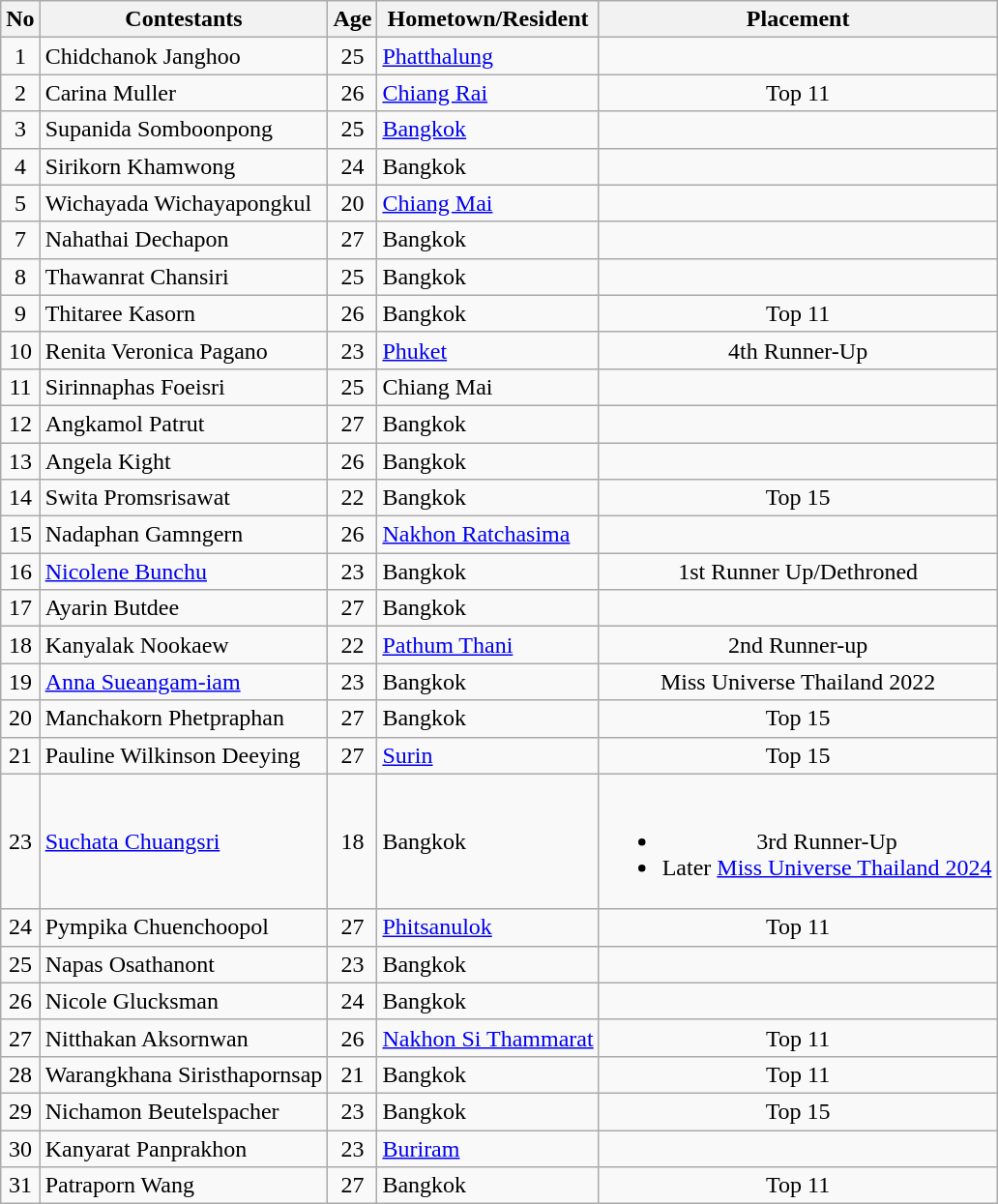<table class="wikitable sortable" style="text-align:center">
<tr>
<th>No</th>
<th>Contestants</th>
<th>Age</th>
<th>Hometown/Resident</th>
<th>Placement</th>
</tr>
<tr>
<td align=center>1</td>
<td align=left>Chidchanok Janghoo</td>
<td>25</td>
<td align=left><a href='#'>Phatthalung</a></td>
<td></td>
</tr>
<tr>
<td align=center>2</td>
<td align=left>Carina Muller</td>
<td>26</td>
<td align=left><a href='#'>Chiang Rai</a></td>
<td>Top 11</td>
</tr>
<tr>
<td align=center>3</td>
<td align=left>Supanida Somboonpong</td>
<td>25</td>
<td align=left><a href='#'>Bangkok</a></td>
<td></td>
</tr>
<tr>
<td align=center>4</td>
<td align=left>Sirikorn Khamwong</td>
<td>24</td>
<td align=left>Bangkok</td>
<td></td>
</tr>
<tr>
<td align=center>5</td>
<td align=left>Wichayada Wichayapongkul</td>
<td>20</td>
<td align=left><a href='#'>Chiang Mai</a></td>
<td></td>
</tr>
<tr>
<td align=center>7</td>
<td align=left>Nahathai Dechapon</td>
<td>27</td>
<td align=left>Bangkok</td>
<td></td>
</tr>
<tr>
<td align=center>8</td>
<td align=left>Thawanrat Chansiri</td>
<td>25</td>
<td align=left>Bangkok</td>
<td></td>
</tr>
<tr>
<td align=center>9</td>
<td align=left>Thitaree Kasorn</td>
<td>26</td>
<td align=left>Bangkok</td>
<td>Top 11</td>
</tr>
<tr>
<td align=center>10</td>
<td align=left>Renita Veronica Pagano</td>
<td>23</td>
<td align=left><a href='#'>Phuket</a></td>
<td>4th Runner-Up</td>
</tr>
<tr>
<td align=center>11</td>
<td align=left>Sirinnaphas Foeisri</td>
<td>25</td>
<td align=left>Chiang Mai</td>
<td></td>
</tr>
<tr>
<td align=center>12</td>
<td align=left>Angkamol Patrut</td>
<td>27</td>
<td align=left>Bangkok</td>
<td></td>
</tr>
<tr>
<td align=center>13</td>
<td align=left>Angela Kight</td>
<td>26</td>
<td align=left>Bangkok</td>
<td></td>
</tr>
<tr>
<td align=center>14</td>
<td align=left>Swita Promsrisawat</td>
<td>22</td>
<td align=left>Bangkok</td>
<td>Top 15</td>
</tr>
<tr>
<td align=center>15</td>
<td align=left>Nadaphan Gamngern</td>
<td>26</td>
<td align=left><a href='#'>Nakhon Ratchasima</a></td>
<td></td>
</tr>
<tr>
<td align=center>16</td>
<td align=left><a href='#'>Nicolene Bunchu</a></td>
<td>23</td>
<td align=left>Bangkok</td>
<td>1st Runner Up/Dethroned</td>
</tr>
<tr>
<td align=center>17</td>
<td align=left>Ayarin Butdee</td>
<td>27</td>
<td align=left>Bangkok</td>
<td></td>
</tr>
<tr>
<td align=center>18</td>
<td align=left>Kanyalak Nookaew</td>
<td>22</td>
<td align=left><a href='#'>Pathum Thani</a></td>
<td>2nd Runner-up</td>
</tr>
<tr>
<td align=center>19</td>
<td align=left><a href='#'>Anna Sueangam-iam</a></td>
<td>23</td>
<td align=left>Bangkok</td>
<td>Miss Universe Thailand 2022</td>
</tr>
<tr>
<td align=center>20</td>
<td align=left>Manchakorn Phetpraphan</td>
<td>27</td>
<td align=left>Bangkok</td>
<td>Top 15</td>
</tr>
<tr>
<td align=center>21</td>
<td align=left>Pauline Wilkinson Deeying</td>
<td>27</td>
<td align=left><a href='#'>Surin</a></td>
<td>Top 15</td>
</tr>
<tr>
<td align=center>23</td>
<td align=left><a href='#'>Suchata Chuangsri</a></td>
<td>18</td>
<td align=left>Bangkok</td>
<td><br><ul><li>3rd Runner-Up</li><li>Later <a href='#'>Miss Universe Thailand 2024</a></li></ul></td>
</tr>
<tr>
<td align=center>24</td>
<td align=left>Pympika Chuenchoopol</td>
<td>27</td>
<td align=left><a href='#'>Phitsanulok</a></td>
<td>Top 11</td>
</tr>
<tr>
<td align=center>25</td>
<td align=left>Napas Osathanont</td>
<td>23</td>
<td align=left>Bangkok</td>
<td></td>
</tr>
<tr>
<td align=center>26</td>
<td align=left>Nicole Glucksman</td>
<td>24</td>
<td align=left>Bangkok</td>
<td></td>
</tr>
<tr>
<td align=center>27</td>
<td align=left>Nitthakan Aksornwan</td>
<td>26</td>
<td align=left><a href='#'>Nakhon Si Thammarat</a></td>
<td>Top 11</td>
</tr>
<tr>
<td align=center>28</td>
<td align=left>Warangkhana Siristhapornsap</td>
<td>21</td>
<td align=left>Bangkok</td>
<td>Top 11</td>
</tr>
<tr>
<td align=center>29</td>
<td align=left>Nichamon Beutelspacher</td>
<td>23</td>
<td align=left>Bangkok</td>
<td>Top 15</td>
</tr>
<tr>
<td align=center>30</td>
<td align=left>Kanyarat Panprakhon</td>
<td>23</td>
<td align=left><a href='#'>Buriram</a></td>
<td></td>
</tr>
<tr>
<td align=center>31</td>
<td align=left>Patraporn Wang</td>
<td>27</td>
<td align=left>Bangkok</td>
<td>Top 11</td>
</tr>
</table>
